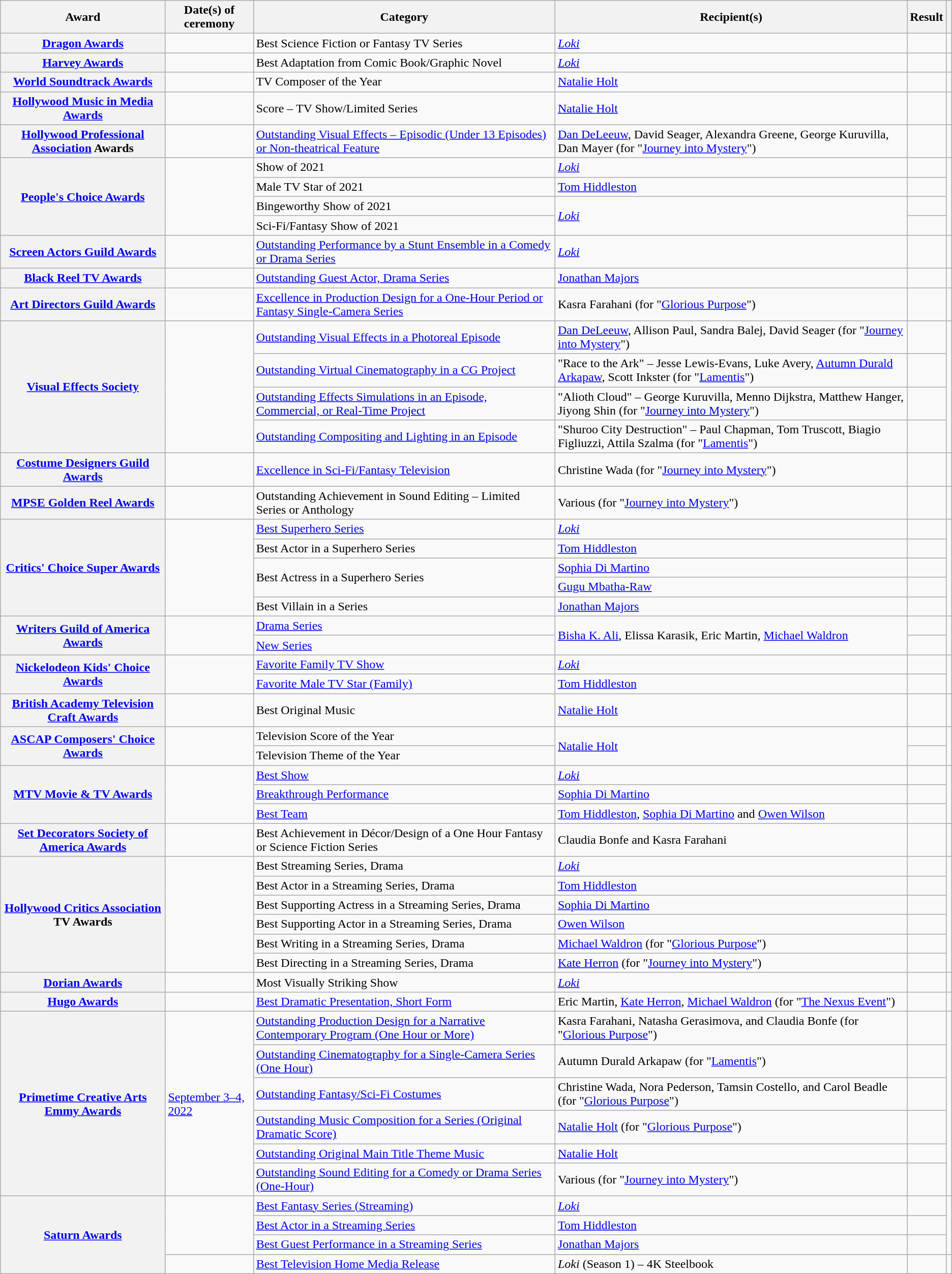<table class="wikitable plainrowheaders sortable col6center">
<tr>
<th scope="col">Award</th>
<th scope="col">Date(s) of ceremony</th>
<th scope="col">Category</th>
<th scope="col">Recipient(s)</th>
<th scope="col">Result</th>
<th scope="col" class="unsortable"></th>
</tr>
<tr>
<th scope="row" style="text-align:center;"><a href='#'>Dragon Awards</a></th>
<td></td>
<td>Best Science Fiction or Fantasy TV Series</td>
<td><em><a href='#'>Loki</a></em></td>
<td></td>
<td></td>
</tr>
<tr>
<th scope="row" style="text-align:center;"><a href='#'>Harvey Awards</a></th>
<td></td>
<td>Best Adaptation from Comic Book/Graphic Novel</td>
<td><em><a href='#'>Loki</a></em></td>
<td></td>
<td></td>
</tr>
<tr>
<th scope="row" style="text-align:center;"><a href='#'>World Soundtrack Awards</a></th>
<td></td>
<td>TV Composer of the Year</td>
<td><a href='#'>Natalie Holt</a></td>
<td></td>
<td></td>
</tr>
<tr>
<th scope="row" style="text-align:center;"><a href='#'>Hollywood Music in Media Awards</a></th>
<td></td>
<td>Score – TV Show/Limited Series</td>
<td><a href='#'>Natalie Holt</a></td>
<td></td>
<td></td>
</tr>
<tr>
<th scope="row" style="text-align:center;"><a href='#'>Hollywood Professional Association</a> Awards</th>
<td></td>
<td><a href='#'>Outstanding Visual Effects – Episodic (Under 13 Episodes) or Non-theatrical Feature</a></td>
<td><a href='#'>Dan DeLeeuw</a>, David Seager, Alexandra Greene, George Kuruvilla, Dan Mayer (for "<a href='#'>Journey into Mystery</a>")</td>
<td></td>
<td></td>
</tr>
<tr>
<th rowspan="4" scope="row" style="text-align:center;"><a href='#'>People's Choice Awards</a></th>
<td rowspan="4"><a href='#'></a></td>
<td>Show of 2021</td>
<td><em><a href='#'>Loki</a></em></td>
<td></td>
<td rowspan="4"></td>
</tr>
<tr>
<td>Male TV Star of 2021</td>
<td><a href='#'>Tom Hiddleston</a></td>
<td></td>
</tr>
<tr>
<td>Bingeworthy Show of 2021</td>
<td rowspan="2"><em><a href='#'>Loki</a></em></td>
<td></td>
</tr>
<tr>
<td>Sci-Fi/Fantasy Show of 2021</td>
<td></td>
</tr>
<tr>
<th scope="row" style="text-align:center;"><a href='#'>Screen Actors Guild Awards</a></th>
<td><a href='#'></a></td>
<td><a href='#'>Outstanding Performance by a Stunt Ensemble in a Comedy or Drama Series</a></td>
<td><em><a href='#'>Loki</a></em></td>
<td></td>
<td></td>
</tr>
<tr>
<th scope="row" style="text-align:center;"><a href='#'>Black Reel TV Awards</a></th>
<td><a href='#'></a></td>
<td><a href='#'>Outstanding Guest Actor, Drama Series</a></td>
<td><a href='#'>Jonathan Majors</a></td>
<td></td>
<td></td>
</tr>
<tr>
<th scope="row" style="text-align:center;"><a href='#'>Art Directors Guild Awards</a></th>
<td></td>
<td><a href='#'>Excellence in Production Design for a One-Hour Period or Fantasy Single-Camera Series</a></td>
<td>Kasra Farahani (for "<a href='#'>Glorious Purpose</a>")</td>
<td></td>
<td></td>
</tr>
<tr>
<th rowspan="4" scope="row" style="text-align: center;"><a href='#'>Visual Effects Society</a></th>
<td rowspan="4"><a href='#'></a></td>
<td><a href='#'>Outstanding Visual Effects in a Photoreal Episode</a></td>
<td><a href='#'>Dan DeLeeuw</a>, Allison Paul, Sandra Balej, David Seager (for "<a href='#'>Journey into Mystery</a>")</td>
<td></td>
<td rowspan="4"></td>
</tr>
<tr>
<td><a href='#'>Outstanding Virtual Cinematography in a CG Project</a></td>
<td>"Race to the Ark" – Jesse Lewis-Evans, Luke Avery, <a href='#'>Autumn Durald Arkapaw</a>, Scott Inkster (for "<a href='#'>Lamentis</a>")</td>
<td></td>
</tr>
<tr>
<td><a href='#'>Outstanding Effects Simulations in an Episode, Commercial, or Real-Time Project</a></td>
<td>"Alioth Cloud" – George Kuruvilla, Menno Dijkstra, Matthew Hanger, Jiyong Shin (for "<a href='#'>Journey into Mystery</a>")</td>
<td></td>
</tr>
<tr>
<td><a href='#'>Outstanding Compositing and Lighting in an Episode</a></td>
<td>"Shuroo City Destruction" – Paul Chapman, Tom Truscott, Biagio Figliuzzi, Attila Szalma (for "<a href='#'>Lamentis</a>")</td>
<td></td>
</tr>
<tr>
<th scope="row" style="text-align:center;"><a href='#'>Costume Designers Guild Awards</a></th>
<td><a href='#'></a></td>
<td><a href='#'>Excellence in Sci-Fi/Fantasy Television</a></td>
<td>Christine Wada (for "<a href='#'>Journey into Mystery</a>")</td>
<td></td>
<td><br></td>
</tr>
<tr>
<th scope="row" style="text-align:center;"><a href='#'>MPSE Golden Reel Awards</a></th>
<td><a href='#'></a></td>
<td>Outstanding Achievement in Sound Editing – Limited Series or Anthology</td>
<td>Various (for "<a href='#'>Journey into Mystery</a>")</td>
<td></td>
<td></td>
</tr>
<tr>
<th rowspan="5" scope="row" style="text-align: center;"><a href='#'>Critics' Choice Super Awards</a></th>
<td rowspan="5"><a href='#'></a></td>
<td><a href='#'>Best Superhero Series</a></td>
<td><em><a href='#'>Loki</a></em></td>
<td></td>
<td rowspan="5"></td>
</tr>
<tr>
<td>Best Actor in a Superhero Series</td>
<td><a href='#'>Tom Hiddleston</a></td>
<td></td>
</tr>
<tr>
<td rowspan="2">Best Actress in a Superhero Series</td>
<td><a href='#'>Sophia Di Martino</a></td>
<td></td>
</tr>
<tr>
<td><a href='#'>Gugu Mbatha-Raw</a></td>
<td></td>
</tr>
<tr>
<td>Best Villain in a Series</td>
<td><a href='#'>Jonathan Majors</a></td>
<td></td>
</tr>
<tr>
<th rowspan="2" scope="row" style="text-align:center;"><a href='#'>Writers Guild of America Awards</a></th>
<td rowspan="2"><a href='#'></a></td>
<td><a href='#'>Drama Series</a></td>
<td rowspan="2"><a href='#'>Bisha K. Ali</a>, Elissa Karasik, Eric Martin, <a href='#'>Michael Waldron</a></td>
<td></td>
<td rowspan="2"></td>
</tr>
<tr>
<td><a href='#'>New Series</a></td>
<td></td>
</tr>
<tr>
<th rowspan="2" scope="row" style="text-align:center;"><a href='#'>Nickelodeon Kids' Choice Awards</a></th>
<td rowspan="2"><a href='#'></a></td>
<td><a href='#'>Favorite Family TV Show</a></td>
<td><em><a href='#'>Loki</a></em></td>
<td></td>
<td rowspan="2"></td>
</tr>
<tr>
<td><a href='#'>Favorite Male TV Star (Family)</a></td>
<td><a href='#'>Tom Hiddleston</a></td>
<td></td>
</tr>
<tr>
<th scope="row" style="text-align:center;"><a href='#'>British Academy Television Craft Awards</a></th>
<td><a href='#'></a></td>
<td>Best Original Music</td>
<td><a href='#'>Natalie Holt</a></td>
<td></td>
<td></td>
</tr>
<tr>
<th rowspan="2" scope="row" style="text-align:center;"><a href='#'>ASCAP Composers' Choice Awards</a></th>
<td rowspan="2"></td>
<td>Television Score of the Year</td>
<td rowspan="2"><a href='#'>Natalie Holt</a></td>
<td></td>
<td rowspan="2"></td>
</tr>
<tr>
<td>Television Theme of the Year</td>
<td></td>
</tr>
<tr>
<th rowspan="3" scope="row" style="text-align:center;"><a href='#'>MTV Movie & TV Awards</a></th>
<td rowspan="3"><a href='#'></a></td>
<td><a href='#'>Best Show</a></td>
<td><em><a href='#'>Loki</a></em></td>
<td></td>
<td rowspan="3"></td>
</tr>
<tr>
<td><a href='#'>Breakthrough Performance</a></td>
<td><a href='#'>Sophia Di Martino</a></td>
<td></td>
</tr>
<tr>
<td><a href='#'>Best Team</a></td>
<td><a href='#'>Tom Hiddleston</a>, <a href='#'>Sophia Di Martino</a> and <a href='#'>Owen Wilson</a></td>
<td></td>
</tr>
<tr>
<th scope="row" style="text-align:center;"><a href='#'>Set Decorators Society of America Awards</a></th>
<td><a href='#'></a></td>
<td>Best Achievement in Décor/Design of a One Hour Fantasy or Science Fiction Series</td>
<td>Claudia Bonfe and Kasra Farahani</td>
<td></td>
<td></td>
</tr>
<tr>
<th rowspan="6" scope="row" style="text-align:center;"><a href='#'>Hollywood Critics Association</a> TV Awards</th>
<td rowspan="6"><a href='#'></a></td>
<td>Best Streaming Series, Drama</td>
<td><em><a href='#'>Loki</a></em></td>
<td></td>
<td rowspan="6"></td>
</tr>
<tr>
<td>Best Actor in a Streaming Series, Drama</td>
<td><a href='#'>Tom Hiddleston</a></td>
<td></td>
</tr>
<tr>
<td>Best Supporting Actress in a Streaming Series, Drama</td>
<td><a href='#'>Sophia Di Martino</a></td>
<td></td>
</tr>
<tr>
<td>Best Supporting Actor in a Streaming Series, Drama</td>
<td><a href='#'>Owen Wilson</a></td>
<td></td>
</tr>
<tr>
<td>Best Writing in a Streaming Series, Drama</td>
<td><a href='#'>Michael Waldron</a> (for "<a href='#'>Glorious Purpose</a>")</td>
<td></td>
</tr>
<tr>
<td>Best Directing in a Streaming Series, Drama</td>
<td><a href='#'>Kate Herron</a> (for "<a href='#'>Journey into Mystery</a>")</td>
<td></td>
</tr>
<tr>
<th scope="row" style="text-align:center;"><a href='#'>Dorian Awards</a></th>
<td></td>
<td>Most Visually Striking Show</td>
<td><a href='#'><em>Loki</em></a></td>
<td></td>
<td></td>
</tr>
<tr>
<th scope="row" style="text-align:center;"><a href='#'>Hugo Awards</a></th>
<td></td>
<td><a href='#'>Best Dramatic Presentation, Short Form</a></td>
<td>Eric Martin, <a href='#'>Kate Herron</a>, <a href='#'>Michael Waldron</a> (for "<a href='#'>The Nexus Event</a>")</td>
<td></td>
<td></td>
</tr>
<tr>
<th rowspan="6" scope="row" style="text-align:center;"><a href='#'>Primetime Creative Arts Emmy Awards</a></th>
<td rowspan="6"><a href='#'>September 3–4, 2022</a></td>
<td><a href='#'>Outstanding Production Design for a Narrative Contemporary Program (One Hour or More)</a></td>
<td>Kasra Farahani, Natasha Gerasimova, and Claudia Bonfe (for "<a href='#'>Glorious Purpose</a>")</td>
<td></td>
<td rowspan="6"></td>
</tr>
<tr>
<td><a href='#'>Outstanding Cinematography for a Single-Camera Series (One Hour)</a></td>
<td>Autumn Durald Arkapaw (for "<a href='#'>Lamentis</a>")</td>
<td></td>
</tr>
<tr>
<td><a href='#'>Outstanding Fantasy/Sci-Fi Costumes</a></td>
<td>Christine Wada, Nora Pederson, Tamsin Costello, and Carol Beadle (for "<a href='#'>Glorious Purpose</a>")</td>
<td></td>
</tr>
<tr>
<td><a href='#'>Outstanding Music Composition for a Series (Original Dramatic Score)</a></td>
<td><a href='#'>Natalie Holt</a> (for "<a href='#'>Glorious Purpose</a>")</td>
<td></td>
</tr>
<tr>
<td><a href='#'>Outstanding Original Main Title Theme Music</a></td>
<td><a href='#'>Natalie Holt</a></td>
<td></td>
</tr>
<tr>
<td><a href='#'>Outstanding Sound Editing for a Comedy or Drama Series (One-Hour)</a></td>
<td>Various (for "<a href='#'>Journey into Mystery</a>")</td>
<td></td>
</tr>
<tr>
<th rowspan="4" scope="row" style="text-align: center;"><a href='#'>Saturn Awards</a></th>
<td rowspan="3"><a href='#'></a></td>
<td><a href='#'>Best Fantasy Series (Streaming)</a></td>
<td><em><a href='#'>Loki</a></em></td>
<td></td>
<td rowspan="3"></td>
</tr>
<tr>
<td><a href='#'>Best Actor in a Streaming Series</a></td>
<td><a href='#'>Tom Hiddleston</a></td>
<td></td>
</tr>
<tr>
<td><a href='#'>Best Guest Performance in a Streaming Series</a></td>
<td><a href='#'>Jonathan Majors</a></td>
<td></td>
</tr>
<tr>
<td><a href='#'></a></td>
<td><a href='#'>Best Television Home Media Release</a></td>
<td><em>Loki</em> (Season 1) – 4K Steelbook</td>
<td></td>
<td></td>
</tr>
</table>
